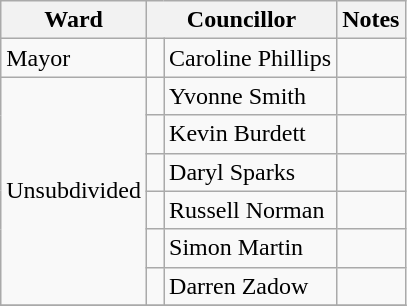<table class="wikitable">
<tr>
<th>Ward</th>
<th colspan="2">Councillor</th>
<th>Notes</th>
</tr>
<tr>
<td rowspan="1">Mayor </td>
<td> </td>
<td>Caroline Phillips</td>
<td></td>
</tr>
<tr>
<td rowspan="6">Unsubdivided </td>
<td> </td>
<td>Yvonne Smith</td>
<td></td>
</tr>
<tr>
<td> </td>
<td>Kevin Burdett</td>
<td></td>
</tr>
<tr>
<td> </td>
<td>Daryl Sparks</td>
<td></td>
</tr>
<tr>
<td> </td>
<td>Russell Norman</td>
<td></td>
</tr>
<tr>
<td> </td>
<td>Simon Martin</td>
<td></td>
</tr>
<tr>
<td> </td>
<td>Darren Zadow</td>
<td></td>
</tr>
<tr>
</tr>
</table>
